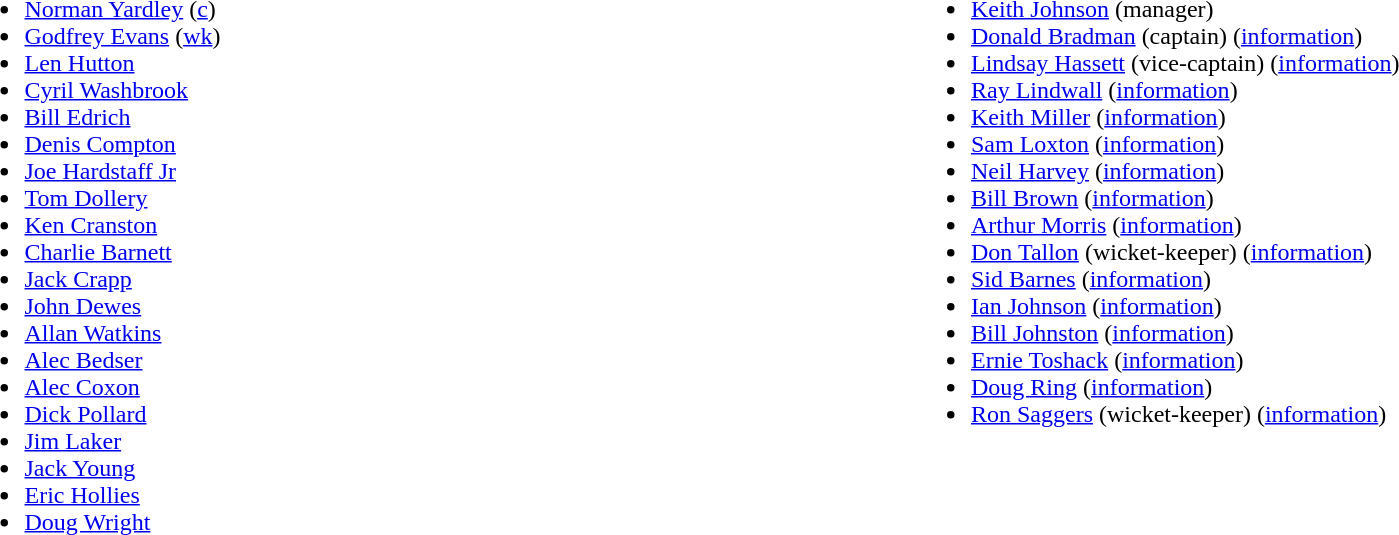<table width=100%>
<tr>
<th width=50%></th>
<th width=50%></th>
</tr>
<tr valign="top">
<td><br><ul><li><a href='#'>Norman Yardley</a> (<a href='#'>c</a>)</li><li><a href='#'>Godfrey Evans</a> (<a href='#'>wk</a>)</li><li><a href='#'>Len Hutton</a></li><li><a href='#'>Cyril Washbrook</a></li><li><a href='#'>Bill Edrich</a></li><li><a href='#'>Denis Compton</a></li><li><a href='#'>Joe Hardstaff Jr</a></li><li><a href='#'>Tom Dollery</a></li><li><a href='#'>Ken Cranston</a></li><li><a href='#'>Charlie Barnett</a></li><li><a href='#'>Jack Crapp</a></li><li><a href='#'>John Dewes</a></li><li><a href='#'>Allan Watkins</a></li><li><a href='#'>Alec Bedser</a></li><li><a href='#'>Alec Coxon</a></li><li><a href='#'>Dick Pollard</a></li><li><a href='#'>Jim Laker</a></li><li><a href='#'>Jack Young</a></li><li><a href='#'>Eric Hollies</a></li><li><a href='#'>Doug Wright</a></li></ul></td>
<td><br><ul><li><a href='#'>Keith Johnson</a> (manager)</li><li><a href='#'>Donald Bradman</a> (captain) (<a href='#'>information</a>)</li><li><a href='#'>Lindsay Hassett</a> (vice-captain) (<a href='#'>information</a>)</li><li><a href='#'>Ray Lindwall</a> (<a href='#'>information</a>)</li><li><a href='#'>Keith Miller</a> (<a href='#'>information</a>)</li><li><a href='#'>Sam Loxton</a> (<a href='#'>information</a>)</li><li><a href='#'>Neil Harvey</a> (<a href='#'>information</a>)</li><li><a href='#'>Bill Brown</a> (<a href='#'>information</a>)</li><li><a href='#'>Arthur Morris</a> (<a href='#'>information</a>)</li><li><a href='#'>Don Tallon</a> (wicket-keeper) (<a href='#'>information</a>)</li><li><a href='#'>Sid Barnes</a> (<a href='#'>information</a>)</li><li><a href='#'>Ian Johnson</a> (<a href='#'>information</a>)</li><li><a href='#'>Bill Johnston</a> (<a href='#'>information</a>)</li><li><a href='#'>Ernie Toshack</a> (<a href='#'>information</a>)</li><li><a href='#'>Doug Ring</a> (<a href='#'>information</a>)</li><li><a href='#'>Ron Saggers</a> (wicket-keeper) (<a href='#'>information</a>)</li></ul></td>
</tr>
</table>
